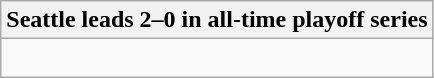<table class="wikitable collapsible collapsed">
<tr>
<th>Seattle leads 2–0 in all-time playoff series</th>
</tr>
<tr>
<td><br>
</td>
</tr>
</table>
